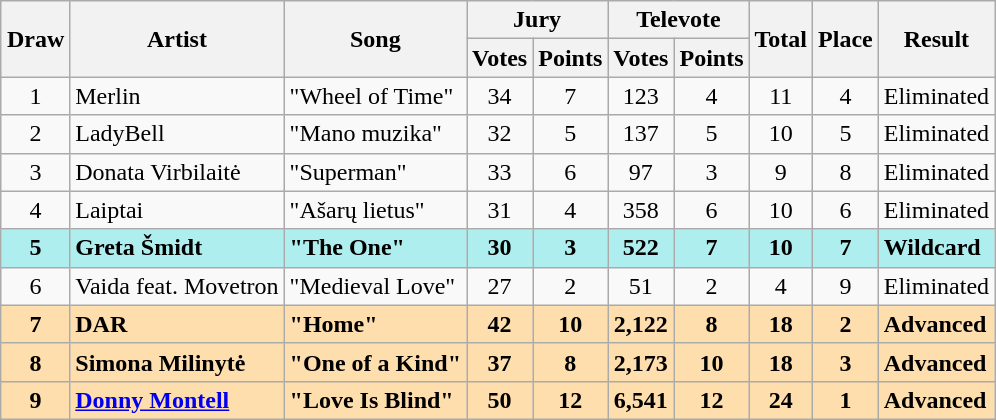<table class="sortable wikitable" style="margin: 1em auto 1em auto; text-align:center;">
<tr>
<th rowspan="2">Draw</th>
<th rowspan="2">Artist</th>
<th rowspan="2">Song</th>
<th colspan="2">Jury</th>
<th colspan="2">Televote</th>
<th rowspan="2">Total</th>
<th rowspan="2">Place</th>
<th rowspan="2">Result</th>
</tr>
<tr>
<th>Votes</th>
<th>Points</th>
<th>Votes</th>
<th>Points</th>
</tr>
<tr>
<td>1</td>
<td align="left">Merlin</td>
<td align="left">"Wheel of Time"</td>
<td>34</td>
<td>7</td>
<td>123</td>
<td>4</td>
<td>11</td>
<td>4</td>
<td align="left">Eliminated</td>
</tr>
<tr>
<td>2</td>
<td align="left">LadyBell</td>
<td align="left">"Mano muzika"</td>
<td>32</td>
<td>5</td>
<td>137</td>
<td>5</td>
<td>10</td>
<td>5</td>
<td align="left">Eliminated</td>
</tr>
<tr>
<td>3</td>
<td align="left">Donata Virbilaitė</td>
<td align="left">"Superman"</td>
<td>33</td>
<td>6</td>
<td>97</td>
<td>3</td>
<td>9</td>
<td>8</td>
<td align="left">Eliminated</td>
</tr>
<tr>
<td>4</td>
<td align="left">Laiptai</td>
<td align="left">"Ašarų lietus"</td>
<td>31</td>
<td>4</td>
<td>358</td>
<td>6</td>
<td>10</td>
<td>6</td>
<td align="left">Eliminated</td>
</tr>
<tr style="font-weight:bold; background:paleturquoise;">
<td>5</td>
<td align="left">Greta Šmidt</td>
<td align="left">"The One"</td>
<td>30</td>
<td>3</td>
<td>522</td>
<td>7</td>
<td>10</td>
<td>7</td>
<td align="left">Wildcard</td>
</tr>
<tr>
<td>6</td>
<td align="left">Vaida feat. Movetron</td>
<td align="left">"Medieval Love"</td>
<td>27</td>
<td>2</td>
<td>51</td>
<td>2</td>
<td>4</td>
<td>9</td>
<td align="left">Eliminated</td>
</tr>
<tr style="font-weight:bold; background:navajowhite;">
<td>7</td>
<td align="left">DAR</td>
<td align="left">"Home"</td>
<td>42</td>
<td>10</td>
<td>2,122</td>
<td>8</td>
<td>18</td>
<td>2</td>
<td align="left">Advanced</td>
</tr>
<tr style="font-weight:bold; background:navajowhite;">
<td>8</td>
<td align="left">Simona Milinytė</td>
<td align="left">"One of a Kind"</td>
<td>37</td>
<td>8</td>
<td>2,173</td>
<td>10</td>
<td>18</td>
<td>3</td>
<td align="left">Advanced</td>
</tr>
<tr style="font-weight:bold; background:navajowhite;">
<td>9</td>
<td align="left"><a href='#'>Donny Montell</a></td>
<td align="left">"Love Is Blind"</td>
<td>50</td>
<td>12</td>
<td>6,541</td>
<td>12</td>
<td>24</td>
<td>1</td>
<td align="left">Advanced</td>
</tr>
</table>
